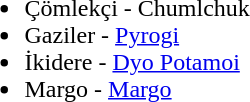<table>
<tr ---->
<td width="250" valign="top"><br><ul><li>Çömlekçi - Chumlchuk </li><li>Gaziler - <a href='#'>Pyrogi</a></li><li>İkidere - <a href='#'>Dyo Potamoi</a></li><li>Margo - <a href='#'>Margo</a></li></ul></td>
</tr>
</table>
